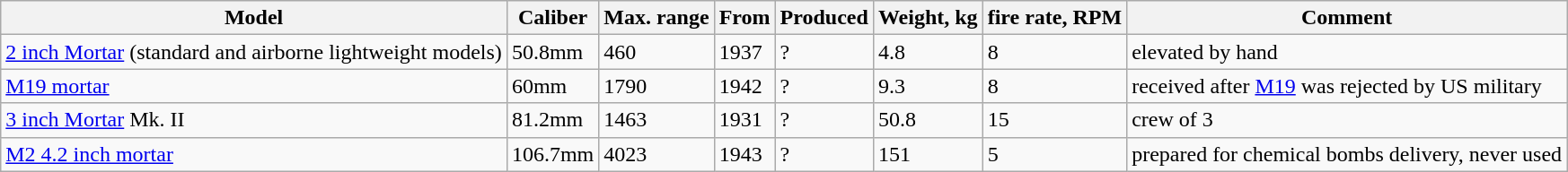<table class="wikitable sortable">
<tr>
<th>Model</th>
<th>Caliber</th>
<th>Max. range</th>
<th>From</th>
<th>Produced</th>
<th>Weight, kg</th>
<th>fire rate, RPM</th>
<th>Comment</th>
</tr>
<tr>
<td><a href='#'>2 inch Mortar</a> (standard and airborne lightweight models)</td>
<td>50.8mm</td>
<td>460</td>
<td>1937</td>
<td>?</td>
<td>4.8</td>
<td>8</td>
<td>elevated by hand</td>
</tr>
<tr>
<td><a href='#'>M19 mortar</a></td>
<td>60mm</td>
<td>1790</td>
<td>1942</td>
<td>?</td>
<td>9.3</td>
<td>8</td>
<td>received after <a href='#'>M19</a> was rejected by US military</td>
</tr>
<tr>
<td><a href='#'>3 inch Mortar</a> Mk. II</td>
<td>81.2mm</td>
<td>1463</td>
<td>1931</td>
<td>?</td>
<td>50.8</td>
<td>15</td>
<td>crew of 3</td>
</tr>
<tr>
<td><a href='#'>M2 4.2 inch mortar</a></td>
<td>106.7mm</td>
<td>4023</td>
<td>1943</td>
<td>?</td>
<td>151</td>
<td>5</td>
<td>prepared for chemical bombs delivery, never used</td>
</tr>
</table>
